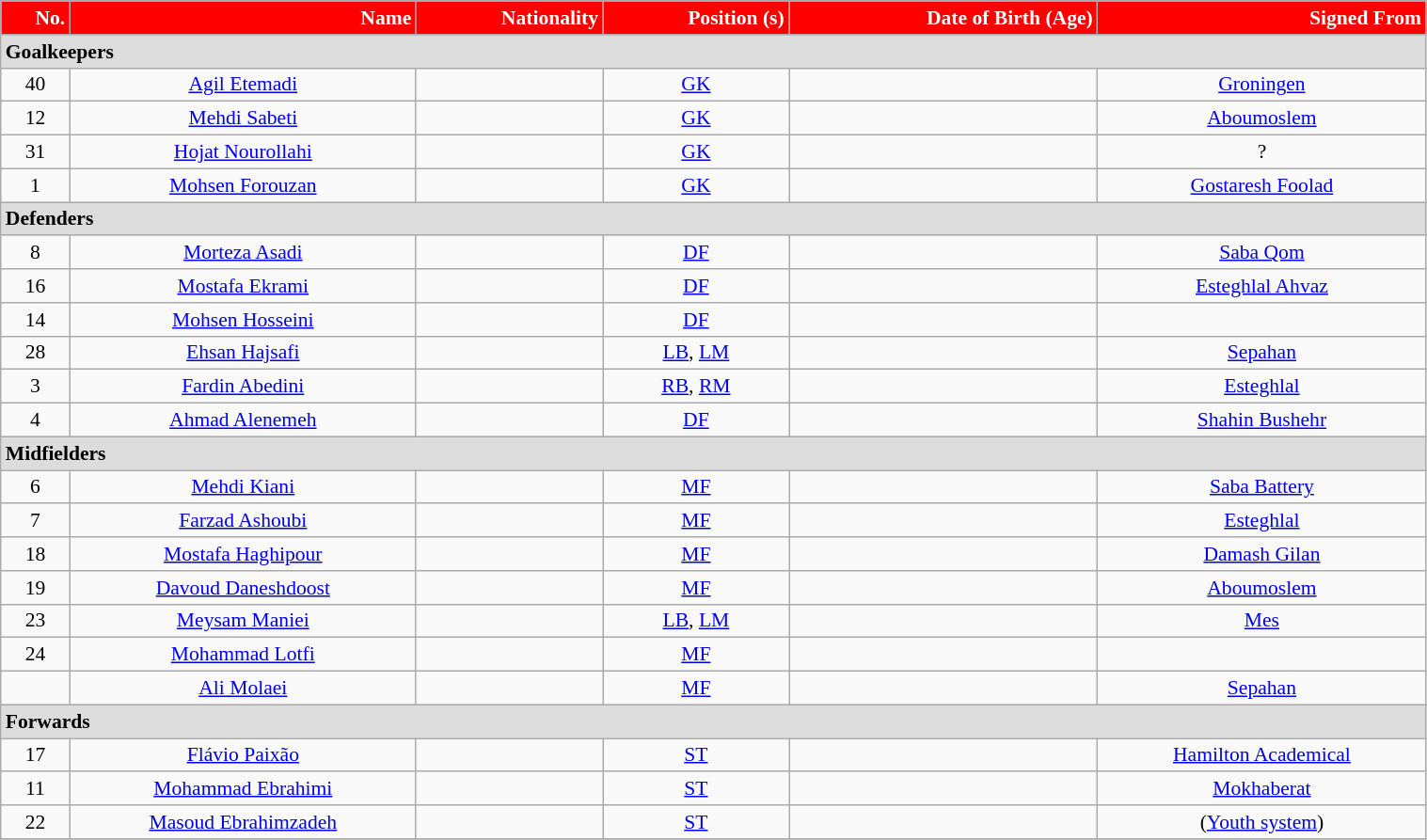<table class="wikitable"  style="text-align:center; font-size:90%; width:80%;">
<tr>
<th style="background:#f00; color:white; text-align:right;">No.</th>
<th style="background:#f00; color:white; text-align:right;">Name</th>
<th style="background:#f00; color:white; text-align:right;">Nationality</th>
<th style="background:#f00; color:white; text-align:right;">Position (s)</th>
<th style="background:#f00; color:white; text-align:right;">Date of Birth (Age)</th>
<th style="background:#f00; color:white; text-align:right;">Signed From</th>
</tr>
<tr>
<th colspan="6"  style="background:#dcdcdc; text-align:left;">Goalkeepers</th>
</tr>
<tr>
<td>40</td>
<td><a href='#'>Agil Etemadi</a></td>
<td></td>
<td><a href='#'>GK</a></td>
<td></td>
<td> <a href='#'>Groningen</a></td>
</tr>
<tr>
<td>12</td>
<td><a href='#'>Mehdi Sabeti</a></td>
<td></td>
<td><a href='#'>GK</a></td>
<td></td>
<td> <a href='#'>Aboumoslem</a></td>
</tr>
<tr>
<td>31</td>
<td><a href='#'>Hojat Nourollahi</a></td>
<td></td>
<td><a href='#'>GK</a></td>
<td></td>
<td> ?</td>
</tr>
<tr>
<td>1</td>
<td><a href='#'>Mohsen Forouzan</a></td>
<td></td>
<td><a href='#'>GK</a></td>
<td></td>
<td> <a href='#'>Gostaresh Foolad</a></td>
</tr>
<tr>
<th colspan="6"  style="background:#dcdcdc; text-align:left;">Defenders</th>
</tr>
<tr>
<td>8</td>
<td><a href='#'>Morteza Asadi</a></td>
<td></td>
<td><a href='#'>DF</a></td>
<td></td>
<td> <a href='#'>Saba Qom</a></td>
</tr>
<tr>
<td>16</td>
<td><a href='#'>Mostafa Ekrami</a></td>
<td></td>
<td><a href='#'>DF</a></td>
<td></td>
<td> <a href='#'>Esteghlal Ahvaz</a></td>
</tr>
<tr>
<td>14</td>
<td><a href='#'>Mohsen Hosseini</a></td>
<td></td>
<td><a href='#'>DF</a></td>
<td></td>
<td></td>
</tr>
<tr>
<td>28</td>
<td><a href='#'>Ehsan Hajsafi</a></td>
<td></td>
<td><a href='#'>LB</a>, <a href='#'>LM</a></td>
<td></td>
<td> <a href='#'>Sepahan</a></td>
</tr>
<tr>
<td>3</td>
<td><a href='#'>Fardin Abedini</a></td>
<td></td>
<td><a href='#'>RB</a>, <a href='#'>RM</a></td>
<td></td>
<td> <a href='#'>Esteghlal</a></td>
</tr>
<tr>
<td>4</td>
<td><a href='#'>Ahmad Alenemeh</a></td>
<td></td>
<td><a href='#'>DF</a></td>
<td></td>
<td> <a href='#'>Shahin Bushehr</a></td>
</tr>
<tr>
<th colspan="6"  style="background:#dcdcdc; text-align:left;">Midfielders</th>
</tr>
<tr>
<td>6</td>
<td><a href='#'>Mehdi Kiani</a></td>
<td></td>
<td><a href='#'>MF</a></td>
<td></td>
<td> <a href='#'>Saba Battery</a></td>
</tr>
<tr>
<td>7</td>
<td><a href='#'>Farzad Ashoubi</a></td>
<td></td>
<td><a href='#'>MF</a></td>
<td></td>
<td> <a href='#'>Esteghlal</a></td>
</tr>
<tr>
<td>18</td>
<td><a href='#'>Mostafa Haghipour</a></td>
<td></td>
<td><a href='#'>MF</a></td>
<td></td>
<td> <a href='#'>Damash Gilan</a></td>
</tr>
<tr>
<td>19</td>
<td><a href='#'>Davoud Daneshdoost</a></td>
<td></td>
<td><a href='#'>MF</a></td>
<td></td>
<td> <a href='#'>Aboumoslem</a></td>
</tr>
<tr>
<td>23</td>
<td><a href='#'>Meysam Maniei</a></td>
<td></td>
<td><a href='#'>LB</a>, <a href='#'>LM</a></td>
<td></td>
<td> <a href='#'>Mes</a></td>
</tr>
<tr>
<td>24</td>
<td><a href='#'>Mohammad Lotfi</a></td>
<td></td>
<td><a href='#'>MF</a></td>
<td></td>
<td></td>
</tr>
<tr>
<td></td>
<td><a href='#'>Ali Molaei</a></td>
<td></td>
<td><a href='#'>MF</a></td>
<td></td>
<td> <a href='#'>Sepahan</a></td>
</tr>
<tr>
<th colspan="11"  style="background:#dcdcdc; text-align:left;">Forwards</th>
</tr>
<tr>
<td>17</td>
<td><a href='#'>Flávio Paixão</a></td>
<td></td>
<td><a href='#'>ST</a></td>
<td></td>
<td> <a href='#'>Hamilton Academical</a></td>
</tr>
<tr>
<td>11</td>
<td><a href='#'>Mohammad Ebrahimi</a></td>
<td></td>
<td><a href='#'>ST</a></td>
<td></td>
<td> <a href='#'>Mokhaberat</a></td>
</tr>
<tr>
<td>22</td>
<td><a href='#'>Masoud Ebrahimzadeh</a></td>
<td></td>
<td><a href='#'>ST</a></td>
<td></td>
<td>(<a href='#'>Youth system</a>)</td>
</tr>
<tr>
</tr>
</table>
